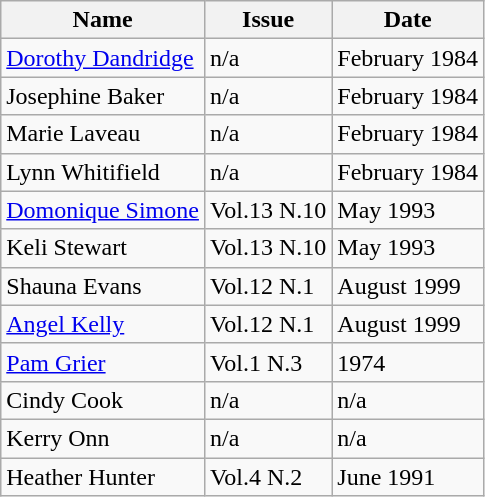<table class="wikitable">
<tr>
<th>Name</th>
<th>Issue</th>
<th>Date</th>
</tr>
<tr>
<td><a href='#'>Dorothy Dandridge</a></td>
<td>n/a</td>
<td>February 1984</td>
</tr>
<tr>
<td>Josephine Baker</td>
<td>n/a</td>
<td>February 1984</td>
</tr>
<tr>
<td>Marie Laveau</td>
<td>n/a</td>
<td>February 1984</td>
</tr>
<tr>
<td>Lynn Whitifield</td>
<td>n/a</td>
<td>February 1984</td>
</tr>
<tr>
<td><a href='#'>Domonique Simone</a></td>
<td>Vol.13 N.10</td>
<td>May 1993</td>
</tr>
<tr>
<td>Keli Stewart</td>
<td>Vol.13 N.10</td>
<td>May 1993</td>
</tr>
<tr>
<td>Shauna Evans</td>
<td>Vol.12 N.1</td>
<td>August 1999</td>
</tr>
<tr>
<td><a href='#'>Angel Kelly</a></td>
<td>Vol.12 N.1</td>
<td>August 1999</td>
</tr>
<tr>
<td><a href='#'>Pam Grier</a></td>
<td>Vol.1 N.3</td>
<td>1974</td>
</tr>
<tr>
<td>Cindy Cook </td>
<td>n/a</td>
<td>n/a</td>
</tr>
<tr>
<td>Kerry Onn</td>
<td>n/a</td>
<td>n/a</td>
</tr>
<tr>
<td>Heather Hunter </td>
<td>Vol.4 N.2</td>
<td>June 1991</td>
</tr>
</table>
